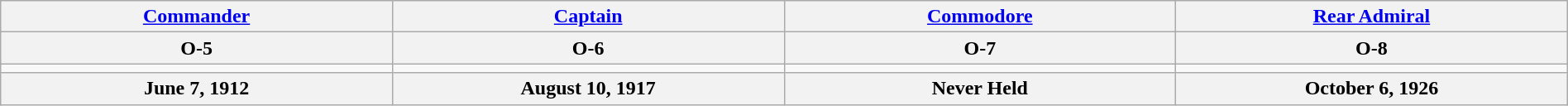<table class="wikitable" width="100%">
<tr>
<th><a href='#'>Commander</a></th>
<th><a href='#'>Captain</a></th>
<th><a href='#'>Commodore</a></th>
<th><a href='#'>Rear Admiral</a></th>
</tr>
<tr>
<th>O-5</th>
<th>O-6</th>
<th>O-7</th>
<th>O-8</th>
</tr>
<tr>
<td align="center" width="16%"></td>
<td align="center" width="16%"></td>
<td align="center" width="16%"></td>
<td align="center" width="16%"></td>
</tr>
<tr>
<th>June 7, 1912</th>
<th>August 10, 1917</th>
<th>Never Held</th>
<th>October 6, 1926</th>
</tr>
</table>
